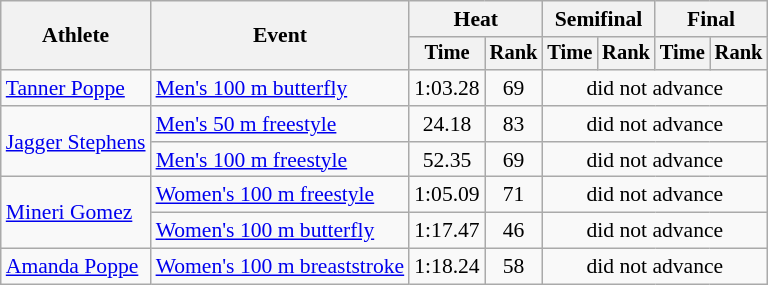<table class=wikitable style="font-size:90%">
<tr>
<th rowspan="2">Athlete</th>
<th rowspan="2">Event</th>
<th colspan="2">Heat</th>
<th colspan="2">Semifinal</th>
<th colspan="2">Final</th>
</tr>
<tr style="font-size:95%">
<th>Time</th>
<th>Rank</th>
<th>Time</th>
<th>Rank</th>
<th>Time</th>
<th>Rank</th>
</tr>
<tr align=center>
<td align=left><a href='#'>Tanner Poppe</a></td>
<td align=left><a href='#'>Men's 100 m butterfly</a></td>
<td>1:03.28</td>
<td>69</td>
<td colspan=4>did not advance</td>
</tr>
<tr align=center>
<td align=left rowspan=2><a href='#'>Jagger Stephens</a></td>
<td align=left><a href='#'>Men's 50 m freestyle</a></td>
<td>24.18</td>
<td>83</td>
<td colspan=4>did not advance</td>
</tr>
<tr align=center>
<td align=left><a href='#'>Men's 100 m freestyle</a></td>
<td>52.35</td>
<td>69</td>
<td colspan=4>did not advance</td>
</tr>
<tr align=center>
<td align=left rowspan=2><a href='#'>Mineri Gomez</a></td>
<td align=left><a href='#'>Women's 100 m freestyle</a></td>
<td>1:05.09</td>
<td>71</td>
<td colspan=4>did not advance</td>
</tr>
<tr align=center>
<td align=left><a href='#'>Women's 100 m butterfly</a></td>
<td>1:17.47</td>
<td>46</td>
<td colspan=4>did not advance</td>
</tr>
<tr align=center>
<td align=left><a href='#'>Amanda Poppe</a></td>
<td align=left><a href='#'>Women's 100 m breaststroke</a></td>
<td>1:18.24</td>
<td>58</td>
<td colspan=4>did not advance</td>
</tr>
</table>
